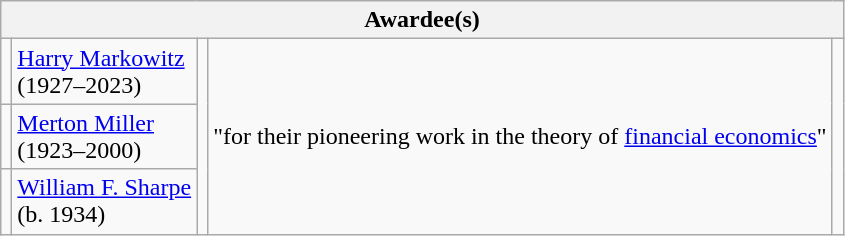<table class="wikitable">
<tr>
<th colspan="5">Awardee(s)</th>
</tr>
<tr>
<td></td>
<td><a href='#'>Harry Markowitz</a><br>(1927–2023)</td>
<td rowspan="3"></td>
<td rowspan="3">"for their pioneering work in the theory of <a href='#'>financial economics</a>"</td>
<td rowspan="3"></td>
</tr>
<tr>
<td></td>
<td><a href='#'>Merton Miller</a><br>(1923–2000)</td>
</tr>
<tr>
<td></td>
<td><a href='#'>William F. Sharpe</a><br>(b. 1934)</td>
</tr>
</table>
